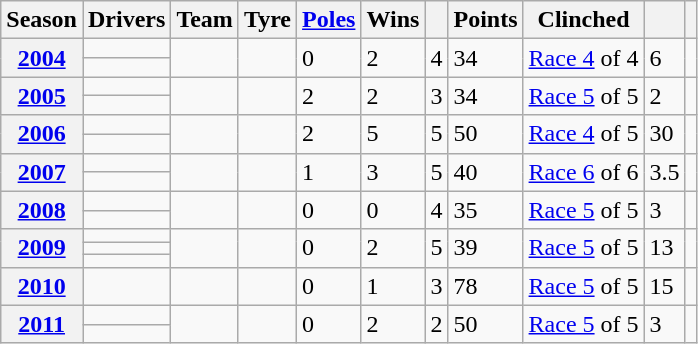<table class="wikitable sortable plainrowheaders"; text-align:center;">
<tr>
<th scope=col>Season</th>
<th scope=col>Drivers</th>
<th scope=col>Team</th>
<th scope=col>Tyre</th>
<th scope=col><a href='#'>Poles</a></th>
<th scope=col>Wins</th>
<th scope=col></th>
<th scope=col>Points</th>
<th scope=col>Clinched</th>
<th scope=col></th>
<th scope=col class=unsortable></th>
</tr>
<tr>
<th scope=row style="text-align: center;" rowspan=2><a href='#'>2004</a></th>
<td></td>
<td rowspan=2></td>
<td rowspan=2></td>
<td rowspan=2>0</td>
<td rowspan=2>2</td>
<td rowspan=2>4</td>
<td rowspan=2>34</td>
<td rowspan=2><a href='#'>Race 4</a> of 4</td>
<td rowspan=2>6</td>
<td rowspan=2 style="text-align:center;"></td>
</tr>
<tr>
<td></td>
</tr>
<tr>
<th scope=row style="text-align: center;" rowspan=2><a href='#'>2005</a></th>
<td></td>
<td rowspan=2></td>
<td rowspan=2></td>
<td rowspan=2>2</td>
<td rowspan=2>2</td>
<td rowspan=2>3</td>
<td rowspan=2>34</td>
<td rowspan=2><a href='#'>Race 5</a> of 5</td>
<td rowspan=2>2</td>
<td rowspan=2 style="text-align:center;"></td>
</tr>
<tr>
<td></td>
</tr>
<tr>
<th scope=row style="text-align: center;" rowspan=2><a href='#'>2006</a></th>
<td></td>
<td rowspan=2></td>
<td rowspan=2></td>
<td rowspan=2>2</td>
<td rowspan=2>5</td>
<td rowspan=2>5</td>
<td rowspan=2>50</td>
<td rowspan=2><a href='#'>Race 4</a> of 5</td>
<td rowspan=2>30</td>
<td rowspan=2 style="text-align:center;"></td>
</tr>
<tr>
<td></td>
</tr>
<tr>
<th scope=row style="text-align: center;" rowspan=2><a href='#'>2007</a></th>
<td></td>
<td rowspan=2></td>
<td rowspan=2></td>
<td rowspan=2>1</td>
<td rowspan=2>3</td>
<td rowspan=2>5</td>
<td rowspan=2>40</td>
<td rowspan=2><a href='#'>Race 6</a> of 6</td>
<td rowspan=2>3.5</td>
<td rowspan=2 style="text-align:center;"></td>
</tr>
<tr>
<td></td>
</tr>
<tr>
<th scope=row style="text-align: center;" rowspan=2><a href='#'>2008</a></th>
<td></td>
<td rowspan=2></td>
<td rowspan=2></td>
<td rowspan=2>0</td>
<td rowspan=2>0</td>
<td rowspan=2>4</td>
<td rowspan=2>35</td>
<td rowspan=2><a href='#'>Race 5</a> of 5</td>
<td rowspan=2>3</td>
<td rowspan=2 style="text-align:center;"></td>
</tr>
<tr>
<td></td>
</tr>
<tr>
<th scope=row style="text-align: center;" rowspan=3><a href='#'>2009</a></th>
<td></td>
<td rowspan=3></td>
<td rowspan=3></td>
<td rowspan=3>0</td>
<td rowspan=3>2</td>
<td rowspan=3>5</td>
<td rowspan=3>39</td>
<td rowspan=3><a href='#'>Race 5</a> of 5</td>
<td rowspan=3>13</td>
<td rowspan=3 style="text-align:center;"></td>
</tr>
<tr>
<td></td>
</tr>
<tr>
<td></td>
</tr>
<tr>
<th scope=row style="text-align: center;"><a href='#'>2010</a></th>
<td align=left></td>
<td align=left></td>
<td></td>
<td>0</td>
<td>1</td>
<td>3</td>
<td>78</td>
<td><a href='#'>Race 5</a> of 5</td>
<td>15</td>
<td style="text-align:center;"></td>
</tr>
<tr>
<th scope=row style="text-align: center;" rowspan=2><a href='#'>2011</a></th>
<td></td>
<td rowspan=2></td>
<td rowspan=2></td>
<td rowspan=2>0</td>
<td rowspan=2>2</td>
<td rowspan=2>2</td>
<td rowspan=2>50</td>
<td rowspan=2><a href='#'>Race 5</a> of 5</td>
<td rowspan=2>3</td>
<td rowspan=2 style="text-align:center;"></td>
</tr>
<tr>
<td></td>
</tr>
</table>
